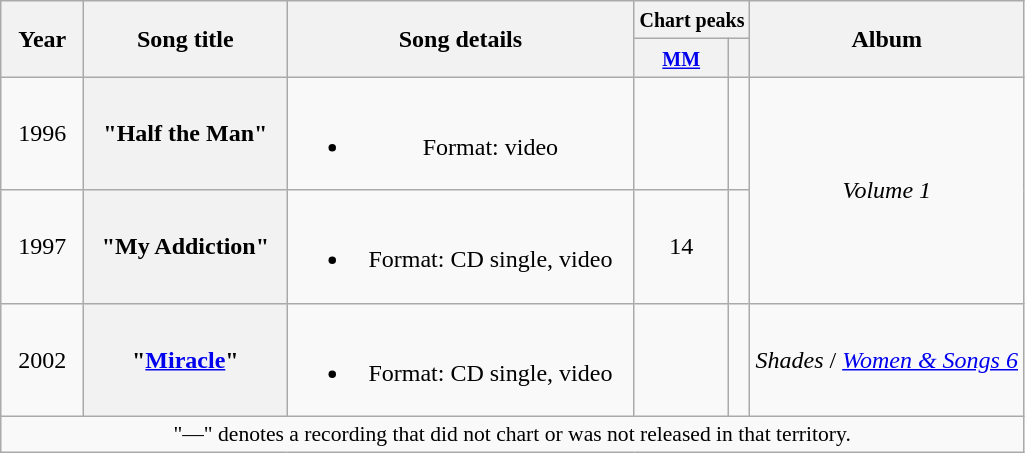<table class="wikitable plainrowheaders" style="text-align:center;">
<tr>
<th scope="col" rowspan="2" style="width:3em;">Year</th>
<th scope="col" rowspan="2" style="width:8em;">Song title</th>
<th scope="col" rowspan="2" style="width:14em;">Song details</th>
<th scope="col" rowspan="1" colspan="2"><small>Chart peaks</small></th>
<th scope="col" rowspan="2">Album</th>
</tr>
<tr>
<th scope="col" style="font-size:70% style="width:2.5em;"><small><a href='#'>MM</a></small></th>
<th scope="col" style="font-size:70% style="width:2.5em;"><small> </small></th>
</tr>
<tr>
<td>1996</td>
<th scope="row" style="text-align:center;">"Half the Man"</th>
<td><br><ul><li>Format: video</li></ul></td>
<td></td>
<td></td>
<td rowspan="2"><em>Volume 1</em></td>
</tr>
<tr>
<td>1997</td>
<th scope="row" style="text-align:center;">"My Addiction"</th>
<td><br><ul><li>Format: CD single, video</li></ul></td>
<td>14</td>
<td></td>
</tr>
<tr>
<td>2002</td>
<th scope="row" style="text-align:center;">"<a href='#'>Miracle</a>"</th>
<td><br><ul><li>Format: CD single, video</li></ul></td>
<td></td>
<td></td>
<td><em>Shades</em> / <em><a href='#'>Women & Songs 6</a></em></td>
</tr>
<tr>
<td colspan="6" style="font-size:90%">"—" denotes a recording that did not chart or was not released in that territory.</td>
</tr>
</table>
